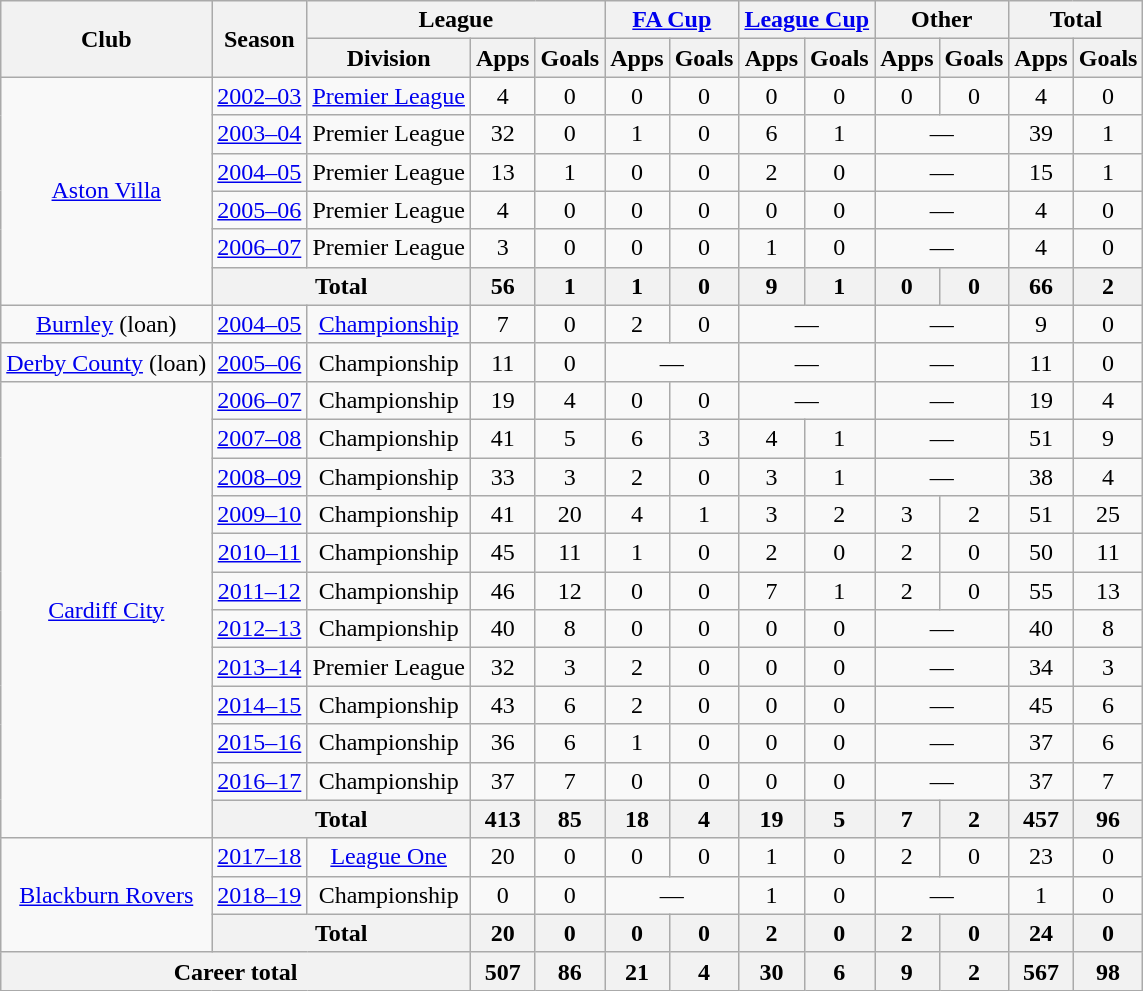<table class=wikitable style=text-align:center>
<tr>
<th rowspan=2>Club</th>
<th rowspan=2>Season</th>
<th colspan=3>League</th>
<th colspan=2><a href='#'>FA Cup</a></th>
<th colspan=2><a href='#'>League Cup</a></th>
<th colspan=2>Other</th>
<th colspan=2>Total</th>
</tr>
<tr>
<th>Division</th>
<th>Apps</th>
<th>Goals</th>
<th>Apps</th>
<th>Goals</th>
<th>Apps</th>
<th>Goals</th>
<th>Apps</th>
<th>Goals</th>
<th>Apps</th>
<th>Goals</th>
</tr>
<tr>
<td rowspan=6><a href='#'>Aston Villa</a></td>
<td><a href='#'>2002–03</a></td>
<td><a href='#'>Premier League</a></td>
<td>4</td>
<td>0</td>
<td>0</td>
<td>0</td>
<td>0</td>
<td>0</td>
<td>0</td>
<td>0</td>
<td>4</td>
<td>0</td>
</tr>
<tr>
<td><a href='#'>2003–04</a></td>
<td>Premier League</td>
<td>32</td>
<td>0</td>
<td>1</td>
<td>0</td>
<td>6</td>
<td>1</td>
<td colspan=2>—</td>
<td>39</td>
<td>1</td>
</tr>
<tr>
<td><a href='#'>2004–05</a></td>
<td>Premier League</td>
<td>13</td>
<td>1</td>
<td>0</td>
<td>0</td>
<td>2</td>
<td>0</td>
<td colspan=2>—</td>
<td>15</td>
<td>1</td>
</tr>
<tr>
<td><a href='#'>2005–06</a></td>
<td>Premier League</td>
<td>4</td>
<td>0</td>
<td>0</td>
<td>0</td>
<td>0</td>
<td>0</td>
<td colspan=2>—</td>
<td>4</td>
<td>0</td>
</tr>
<tr>
<td><a href='#'>2006–07</a></td>
<td>Premier League</td>
<td>3</td>
<td>0</td>
<td>0</td>
<td>0</td>
<td>1</td>
<td>0</td>
<td colspan=2>—</td>
<td>4</td>
<td>0</td>
</tr>
<tr>
<th colspan=2>Total</th>
<th>56</th>
<th>1</th>
<th>1</th>
<th>0</th>
<th>9</th>
<th>1</th>
<th>0</th>
<th>0</th>
<th>66</th>
<th>2</th>
</tr>
<tr>
<td><a href='#'>Burnley</a> (loan)</td>
<td><a href='#'>2004–05</a></td>
<td><a href='#'>Championship</a></td>
<td>7</td>
<td>0</td>
<td>2</td>
<td>0</td>
<td colspan=2>—</td>
<td colspan=2>—</td>
<td>9</td>
<td>0</td>
</tr>
<tr>
<td><a href='#'>Derby County</a> (loan)</td>
<td><a href='#'>2005–06</a></td>
<td>Championship</td>
<td>11</td>
<td>0</td>
<td colspan=2>—</td>
<td colspan=2>—</td>
<td colspan=2>—</td>
<td>11</td>
<td>0</td>
</tr>
<tr>
<td rowspan=12><a href='#'>Cardiff City</a></td>
<td><a href='#'>2006–07</a></td>
<td>Championship</td>
<td>19</td>
<td>4</td>
<td>0</td>
<td>0</td>
<td colspan=2>—</td>
<td colspan=2>—</td>
<td>19</td>
<td>4</td>
</tr>
<tr>
<td><a href='#'>2007–08</a></td>
<td>Championship</td>
<td>41</td>
<td>5</td>
<td>6</td>
<td>3</td>
<td>4</td>
<td>1</td>
<td colspan=2>—</td>
<td>51</td>
<td>9</td>
</tr>
<tr>
<td><a href='#'>2008–09</a></td>
<td>Championship</td>
<td>33</td>
<td>3</td>
<td>2</td>
<td>0</td>
<td>3</td>
<td>1</td>
<td colspan=2>—</td>
<td>38</td>
<td>4</td>
</tr>
<tr>
<td><a href='#'>2009–10</a></td>
<td>Championship</td>
<td>41</td>
<td>20</td>
<td>4</td>
<td>1</td>
<td>3</td>
<td>2</td>
<td>3</td>
<td>2</td>
<td>51</td>
<td>25</td>
</tr>
<tr>
<td><a href='#'>2010–11</a></td>
<td>Championship</td>
<td>45</td>
<td>11</td>
<td>1</td>
<td>0</td>
<td>2</td>
<td>0</td>
<td>2</td>
<td>0</td>
<td>50</td>
<td>11</td>
</tr>
<tr>
<td><a href='#'>2011–12</a></td>
<td>Championship</td>
<td>46</td>
<td>12</td>
<td>0</td>
<td>0</td>
<td>7</td>
<td>1</td>
<td>2</td>
<td>0</td>
<td>55</td>
<td>13</td>
</tr>
<tr>
<td><a href='#'>2012–13</a></td>
<td>Championship</td>
<td>40</td>
<td>8</td>
<td>0</td>
<td>0</td>
<td>0</td>
<td>0</td>
<td colspan=2>—</td>
<td>40</td>
<td>8</td>
</tr>
<tr>
<td><a href='#'>2013–14</a></td>
<td>Premier League</td>
<td>32</td>
<td>3</td>
<td>2</td>
<td>0</td>
<td>0</td>
<td>0</td>
<td colspan=2>—</td>
<td>34</td>
<td>3</td>
</tr>
<tr>
<td><a href='#'>2014–15</a></td>
<td>Championship</td>
<td>43</td>
<td>6</td>
<td>2</td>
<td>0</td>
<td>0</td>
<td>0</td>
<td colspan=2>—</td>
<td>45</td>
<td>6</td>
</tr>
<tr>
<td><a href='#'>2015–16</a></td>
<td>Championship</td>
<td>36</td>
<td>6</td>
<td>1</td>
<td>0</td>
<td>0</td>
<td>0</td>
<td colspan=2>—</td>
<td>37</td>
<td>6</td>
</tr>
<tr>
<td><a href='#'>2016–17</a></td>
<td>Championship</td>
<td>37</td>
<td>7</td>
<td>0</td>
<td>0</td>
<td>0</td>
<td>0</td>
<td colspan=2>—</td>
<td>37</td>
<td>7</td>
</tr>
<tr>
<th colspan=2>Total</th>
<th>413</th>
<th>85</th>
<th>18</th>
<th>4</th>
<th>19</th>
<th>5</th>
<th>7</th>
<th>2</th>
<th>457</th>
<th>96</th>
</tr>
<tr>
<td rowspan=3><a href='#'>Blackburn Rovers</a></td>
<td><a href='#'>2017–18</a></td>
<td><a href='#'>League One</a></td>
<td>20</td>
<td>0</td>
<td>0</td>
<td>0</td>
<td>1</td>
<td>0</td>
<td>2</td>
<td>0</td>
<td>23</td>
<td>0</td>
</tr>
<tr>
<td><a href='#'>2018–19</a></td>
<td>Championship</td>
<td>0</td>
<td>0</td>
<td colspan=2>—</td>
<td>1</td>
<td>0</td>
<td colspan=2>—</td>
<td>1</td>
<td>0</td>
</tr>
<tr>
<th colspan=2>Total</th>
<th>20</th>
<th>0</th>
<th>0</th>
<th>0</th>
<th>2</th>
<th>0</th>
<th>2</th>
<th>0</th>
<th>24</th>
<th>0</th>
</tr>
<tr>
<th colspan=3>Career total</th>
<th>507</th>
<th>86</th>
<th>21</th>
<th>4</th>
<th>30</th>
<th>6</th>
<th>9</th>
<th>2</th>
<th>567</th>
<th>98</th>
</tr>
</table>
